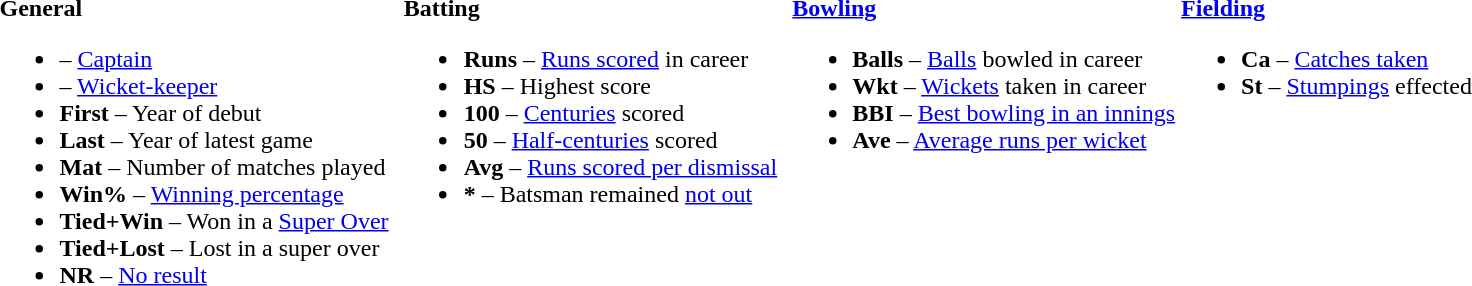<table>
<tr>
<td valign="top" style="width:26%"><br><strong>General</strong><ul><li> – <a href='#'>Captain</a></li><li> – <a href='#'>Wicket-keeper</a></li><li><strong>First</strong> – Year of debut</li><li><strong>Last</strong> – Year of latest game</li><li><strong>Mat</strong> – Number of matches played</li><li><strong>Win%</strong> – <a href='#'>Winning percentage</a></li><li><strong>Tied+Win</strong> – Won in a <a href='#'>Super Over</a></li><li><strong>Tied+Lost</strong> – Lost in a super over</li><li><strong>NR</strong> – <a href='#'>No result</a></li></ul></td>
<td valign="top" style="width:25%"><br><strong>Batting</strong><ul><li><strong>Runs</strong> – <a href='#'>Runs scored</a> in career</li><li><strong>HS</strong> – Highest score</li><li><strong>100</strong> – <a href='#'>Centuries</a> scored</li><li><strong>50</strong> – <a href='#'>Half-centuries</a> scored</li><li><strong>Avg</strong> – <a href='#'>Runs scored per dismissal</a></li><li><strong>*</strong> – Batsman remained <a href='#'>not out</a></li></ul></td>
<td valign="top" style="width:25%"><br><strong><a href='#'>Bowling</a></strong><ul><li><strong>Balls</strong> – <a href='#'>Balls</a> bowled in career</li><li><strong>Wkt</strong> – <a href='#'>Wickets</a> taken in career</li><li><strong>BBI</strong> – <a href='#'>Best bowling in an innings</a></li><li><strong>Ave</strong> – <a href='#'>Average runs per wicket</a></li></ul></td>
<td valign="top" style="width:24%"><br><strong><a href='#'>Fielding</a></strong><ul><li><strong>Ca</strong> – <a href='#'>Catches taken</a></li><li><strong>St</strong> – <a href='#'>Stumpings</a> effected</li></ul></td>
</tr>
</table>
